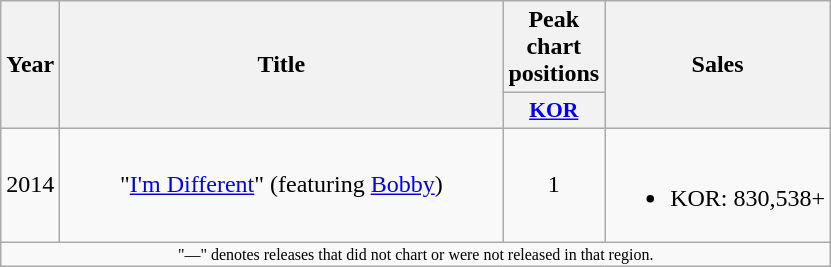<table class="wikitable plainrowheaders" style="text-align:center;">
<tr>
<th scope="col" rowspan="2">Year</th>
<th scope="col" rowspan="2" style="width:18em;">Title</th>
<th scope="col" colspan="1">Peak chart positions</th>
<th scope="col" rowspan="2">Sales</th>
</tr>
<tr>
<th scope="col" style="width:3em;font-size:90%;"><a href='#'>KOR</a><br></th>
</tr>
<tr>
<td>2014</td>
<td>"<a href='#'>I'm Different</a>" (featuring <a href='#'>Bobby</a>)</td>
<td>1</td>
<td><br><ul><li>KOR: 830,538+</li></ul></td>
</tr>
<tr>
<td align="center" colspan="6" style="font-size:8pt">"—" denotes releases that did not chart or were not released in that region.</td>
</tr>
</table>
